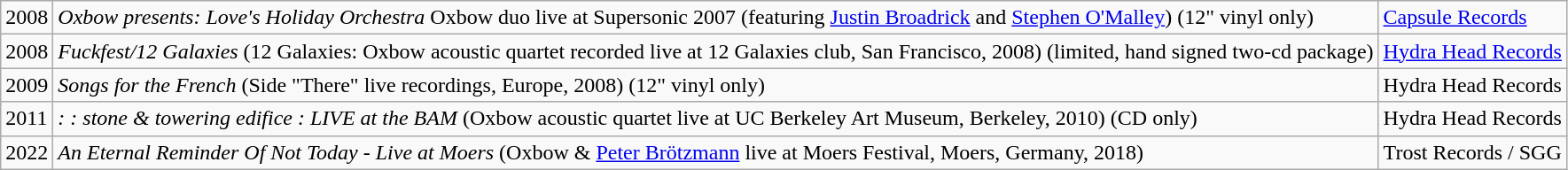<table class="wikitable">
<tr>
<td>2008</td>
<td><em>Oxbow presents: Love's Holiday Orchestra</em> Oxbow duo live at Supersonic 2007 (featuring <a href='#'>Justin Broadrick</a> and <a href='#'>Stephen O'Malley</a>)  (12" vinyl only)</td>
<td><a href='#'>Capsule Records</a></td>
</tr>
<tr>
<td>2008</td>
<td><em>Fuckfest/12 Galaxies</em> (12 Galaxies: Oxbow acoustic quartet recorded live at 12 Galaxies club, San Francisco, 2008) (limited, hand signed two-cd package)</td>
<td><a href='#'>Hydra Head Records</a></td>
</tr>
<tr>
<td>2009</td>
<td><em>Songs for the French</em> (Side "There" live recordings, Europe, 2008) (12" vinyl only)</td>
<td>Hydra Head Records</td>
</tr>
<tr>
<td>2011</td>
<td><em>: : stone & towering edifice : LIVE at the BAM</em> (Oxbow acoustic quartet live at UC Berkeley Art Museum, Berkeley, 2010) (CD only)</td>
<td>Hydra Head Records</td>
</tr>
<tr>
<td>2022</td>
<td><em>An Eternal Reminder Of Not Today - Live at Moers</em> (Oxbow & <a href='#'>Peter Brötzmann</a> live at Moers Festival, Moers, Germany, 2018)</td>
<td>Trost Records / SGG</td>
</tr>
</table>
